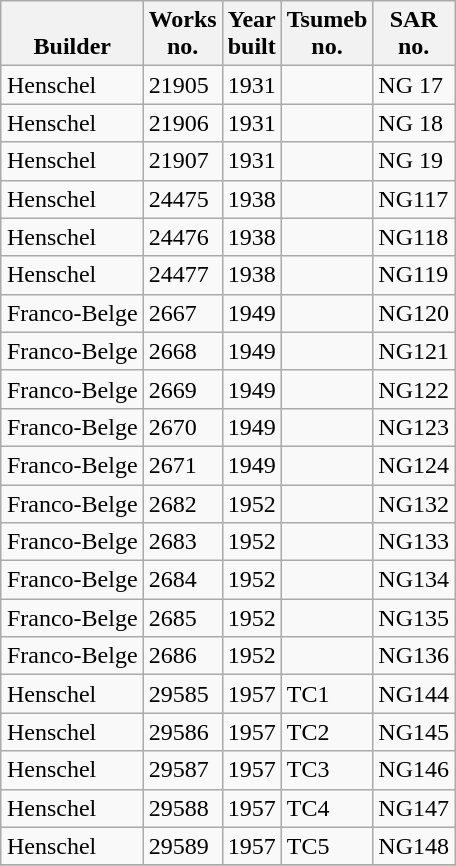<table class="wikitable collapsible collapsed sortable" style="margin:0.5em auto; font-size:100%;">
<tr>
<th><br>Builder</th>
<th>Works<br>no.</th>
<th>Year<br>built</th>
<th>Tsumeb<br>no.</th>
<th>SAR<br>no.</th>
</tr>
<tr>
<td>Henschel</td>
<td>21905</td>
<td>1931</td>
<td></td>
<td>NG 17</td>
</tr>
<tr>
<td>Henschel</td>
<td>21906</td>
<td>1931</td>
<td></td>
<td>NG 18</td>
</tr>
<tr>
<td>Henschel</td>
<td>21907</td>
<td>1931</td>
<td></td>
<td>NG 19</td>
</tr>
<tr>
<td>Henschel</td>
<td>24475</td>
<td>1938</td>
<td></td>
<td>NG117</td>
</tr>
<tr>
<td>Henschel</td>
<td>24476</td>
<td>1938</td>
<td></td>
<td>NG118</td>
</tr>
<tr>
<td>Henschel</td>
<td>24477</td>
<td>1938</td>
<td></td>
<td>NG119</td>
</tr>
<tr>
<td>Franco-Belge</td>
<td>2667</td>
<td>1949</td>
<td></td>
<td>NG120</td>
</tr>
<tr>
<td>Franco-Belge</td>
<td>2668</td>
<td>1949</td>
<td></td>
<td>NG121</td>
</tr>
<tr>
<td>Franco-Belge</td>
<td>2669</td>
<td>1949</td>
<td></td>
<td>NG122</td>
</tr>
<tr>
<td>Franco-Belge</td>
<td>2670</td>
<td>1949</td>
<td></td>
<td>NG123</td>
</tr>
<tr>
<td>Franco-Belge</td>
<td>2671</td>
<td>1949</td>
<td></td>
<td>NG124</td>
</tr>
<tr>
<td>Franco-Belge</td>
<td>2682</td>
<td>1952</td>
<td></td>
<td>NG132</td>
</tr>
<tr>
<td>Franco-Belge</td>
<td>2683</td>
<td>1952</td>
<td></td>
<td>NG133</td>
</tr>
<tr>
<td>Franco-Belge</td>
<td>2684</td>
<td>1952</td>
<td></td>
<td>NG134</td>
</tr>
<tr>
<td>Franco-Belge</td>
<td>2685</td>
<td>1952</td>
<td></td>
<td>NG135</td>
</tr>
<tr>
<td>Franco-Belge</td>
<td>2686</td>
<td>1952</td>
<td></td>
<td>NG136</td>
</tr>
<tr>
<td>Henschel</td>
<td>29585</td>
<td>1957</td>
<td>TC1</td>
<td>NG144</td>
</tr>
<tr>
<td>Henschel</td>
<td>29586</td>
<td>1957</td>
<td>TC2</td>
<td>NG145</td>
</tr>
<tr>
<td>Henschel</td>
<td>29587</td>
<td>1957</td>
<td>TC3</td>
<td>NG146</td>
</tr>
<tr>
<td>Henschel</td>
<td>29588</td>
<td>1957</td>
<td>TC4</td>
<td>NG147</td>
</tr>
<tr>
<td>Henschel</td>
<td>29589</td>
<td>1957</td>
<td>TC5</td>
<td>NG148</td>
</tr>
<tr>
</tr>
</table>
